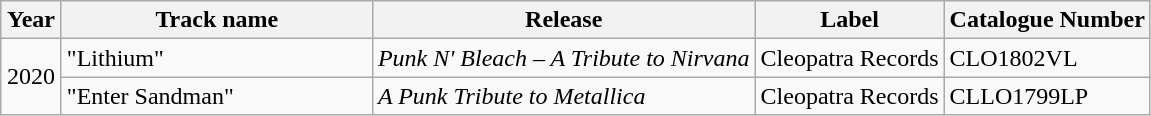<table class="wikitable">
<tr>
<th style="text-align:center; width:33px;">Year</th>
<th style="text-align:center; width:200px;">Track name</th>
<th style="text-align:center;">Release</th>
<th style="text-align:center;">Label</th>
<th style="text-align:center;">Catalogue Number</th>
</tr>
<tr>
<td style="text-align:center;" rowspan="2">2020</td>
<td>"Lithium"</td>
<td><em>Punk N' Bleach – A Tribute to Nirvana</em></td>
<td>Cleopatra Records</td>
<td>CLO1802VL</td>
</tr>
<tr>
<td>"Enter Sandman"</td>
<td><em>A Punk Tribute to Metallica</em></td>
<td>Cleopatra Records</td>
<td>CLLO1799LP</td>
</tr>
</table>
